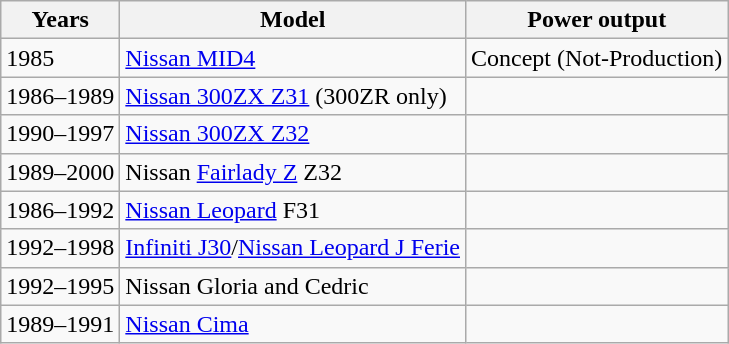<table class="wikitable">
<tr>
<th>Years</th>
<th>Model</th>
<th>Power output</th>
</tr>
<tr>
<td>1985</td>
<td><a href='#'>Nissan MID4</a></td>
<td>Concept (Not-Production)</td>
</tr>
<tr>
<td>1986–1989</td>
<td><a href='#'>Nissan 300ZX Z31</a> (300ZR only)</td>
<td></td>
</tr>
<tr>
<td>1990–1997</td>
<td><a href='#'>Nissan 300ZX Z32</a></td>
<td></td>
</tr>
<tr>
<td>1989–2000</td>
<td>Nissan <a href='#'>Fairlady Z</a> Z32</td>
<td></td>
</tr>
<tr>
<td>1986–1992</td>
<td><a href='#'>Nissan Leopard</a> F31</td>
<td></td>
</tr>
<tr>
<td>1992–1998</td>
<td><a href='#'>Infiniti J30</a>/<a href='#'>Nissan Leopard J Ferie</a></td>
<td></td>
</tr>
<tr>
<td>1992–1995</td>
<td>Nissan Gloria and Cedric</td>
<td></td>
</tr>
<tr>
<td>1989–1991</td>
<td><a href='#'>Nissan Cima</a></td>
<td></td>
</tr>
</table>
